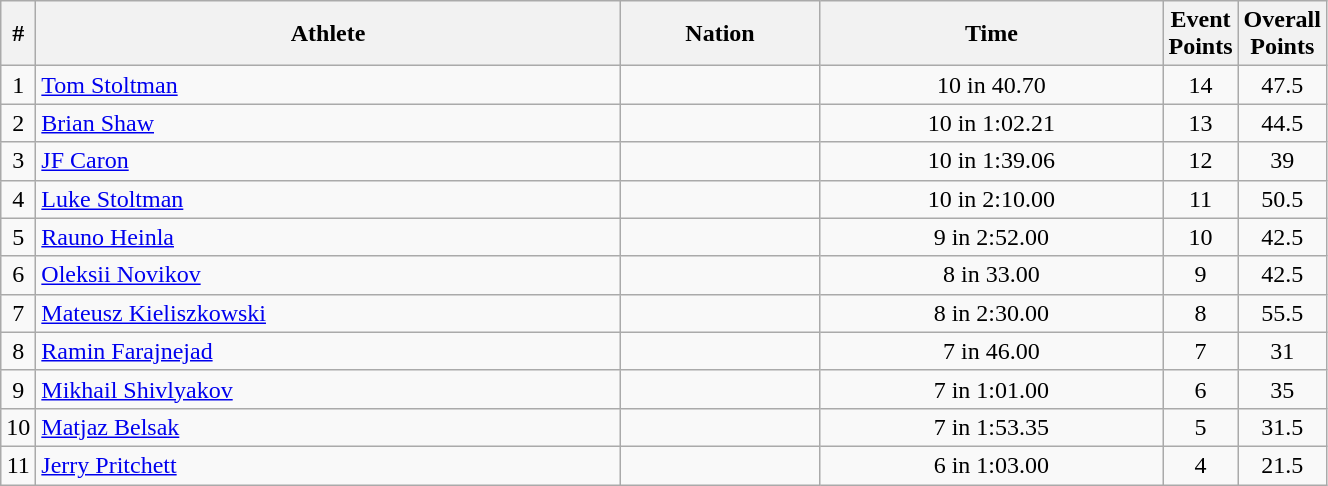<table class="wikitable sortable" style="text-align:center;width: 70%;">
<tr>
<th scope="col" style="width: 10px;">#</th>
<th scope="col">Athlete</th>
<th scope="col">Nation</th>
<th scope="col">Time</th>
<th scope="col" style="width: 10px;">Event Points</th>
<th scope="col" style="width: 10px;">Overall Points</th>
</tr>
<tr>
<td>1</td>
<td align=left><a href='#'>Tom Stoltman</a></td>
<td align=left></td>
<td>10 in 40.70</td>
<td>14</td>
<td>47.5</td>
</tr>
<tr>
<td>2</td>
<td align=left><a href='#'>Brian Shaw</a></td>
<td align=left></td>
<td>10 in 1:02.21</td>
<td>13</td>
<td>44.5</td>
</tr>
<tr>
<td>3</td>
<td align=left><a href='#'>JF Caron</a></td>
<td align=left></td>
<td>10 in 1:39.06</td>
<td>12</td>
<td>39</td>
</tr>
<tr>
<td>4</td>
<td align=left><a href='#'>Luke Stoltman</a></td>
<td align=left></td>
<td>10 in 2:10.00</td>
<td>11</td>
<td>50.5</td>
</tr>
<tr>
<td>5</td>
<td align=left><a href='#'>Rauno Heinla</a></td>
<td align=left></td>
<td>9 in 2:52.00</td>
<td>10</td>
<td>42.5</td>
</tr>
<tr>
<td>6</td>
<td align=left><a href='#'>Oleksii Novikov</a></td>
<td align=left></td>
<td>8 in 33.00</td>
<td>9</td>
<td>42.5</td>
</tr>
<tr>
<td>7</td>
<td align=left><a href='#'>Mateusz Kieliszkowski</a></td>
<td align=left></td>
<td>8 in 2:30.00</td>
<td>8</td>
<td>55.5</td>
</tr>
<tr>
<td>8</td>
<td align=left><a href='#'>Ramin Farajnejad</a></td>
<td align=left></td>
<td>7 in 46.00</td>
<td>7</td>
<td>31</td>
</tr>
<tr>
<td>9</td>
<td align=left><a href='#'>Mikhail Shivlyakov</a></td>
<td align=left></td>
<td>7 in 1:01.00</td>
<td>6</td>
<td>35</td>
</tr>
<tr>
<td>10</td>
<td align=left><a href='#'>Matjaz Belsak</a></td>
<td align=left></td>
<td>7 in 1:53.35</td>
<td>5</td>
<td>31.5</td>
</tr>
<tr>
<td>11</td>
<td align=left><a href='#'>Jerry Pritchett</a></td>
<td align=left></td>
<td>6 in 1:03.00</td>
<td>4</td>
<td>21.5</td>
</tr>
</table>
